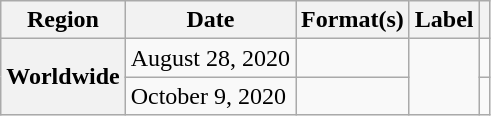<table class="wikitable plainrowheaders">
<tr>
<th scope="col">Region</th>
<th scope="col">Date</th>
<th scope="col">Format(s)</th>
<th scope="col">Label</th>
<th scope="col"></th>
</tr>
<tr>
<th scope="row" rowspan="2">Worldwide</th>
<td>August 28, 2020</td>
<td></td>
<td rowspan="2"></td>
<td></td>
</tr>
<tr>
<td>October 9, 2020</td>
<td></td>
<td></td>
</tr>
</table>
